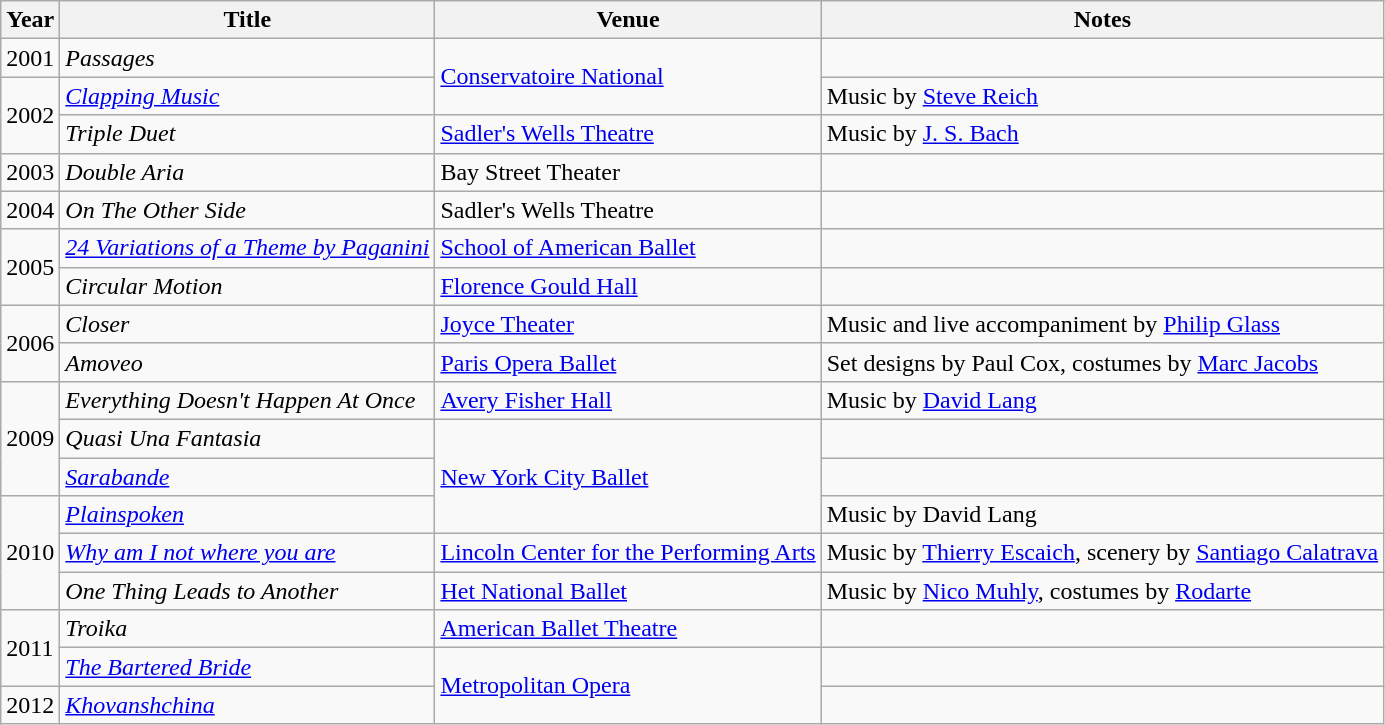<table class="wikitable sortable">
<tr>
<th>Year</th>
<th>Title</th>
<th>Venue</th>
<th>Notes</th>
</tr>
<tr>
<td>2001</td>
<td><em>Passages</em></td>
<td rowspan=2><a href='#'>Conservatoire National</a></td>
<td></td>
</tr>
<tr>
<td rowspan=2>2002</td>
<td><em><a href='#'>Clapping Music</a></em></td>
<td>Music by <a href='#'>Steve Reich</a></td>
</tr>
<tr>
<td><em>Triple Duet</em></td>
<td><a href='#'>Sadler's Wells Theatre</a></td>
<td>Music by <a href='#'>J. S. Bach</a></td>
</tr>
<tr>
<td>2003</td>
<td><em>Double Aria</em></td>
<td>Bay Street Theater</td>
<td></td>
</tr>
<tr>
<td>2004</td>
<td><em>On The Other Side</em></td>
<td>Sadler's Wells Theatre</td>
<td></td>
</tr>
<tr>
<td rowspan=2>2005</td>
<td><em><a href='#'>24 Variations of a Theme by Paganini</a></em></td>
<td><a href='#'>School of American Ballet</a></td>
<td></td>
</tr>
<tr>
<td><em>Circular Motion</em></td>
<td><a href='#'>Florence Gould Hall</a></td>
<td></td>
</tr>
<tr>
<td rowspan=2>2006</td>
<td><em>Closer</em></td>
<td><a href='#'>Joyce Theater</a></td>
<td>Music and live accompaniment by <a href='#'>Philip Glass</a></td>
</tr>
<tr>
<td><em>Amoveo</em></td>
<td><a href='#'>Paris Opera Ballet</a></td>
<td>Set designs by Paul Cox, costumes by <a href='#'>Marc Jacobs</a></td>
</tr>
<tr>
<td rowspan=3>2009</td>
<td><em>Everything Doesn't Happen At Once</em></td>
<td><a href='#'>Avery Fisher Hall</a></td>
<td>Music by <a href='#'>David Lang</a></td>
</tr>
<tr>
<td><em>Quasi Una Fantasia</em></td>
<td rowspan=3><a href='#'>New York City Ballet</a></td>
<td></td>
</tr>
<tr>
<td><em><a href='#'>Sarabande</a></em></td>
<td></td>
</tr>
<tr>
<td rowspan=3>2010</td>
<td><em><a href='#'>Plainspoken</a></em></td>
<td>Music by David Lang</td>
</tr>
<tr>
<td><em><a href='#'>Why am I not where you are</a></em></td>
<td><a href='#'>Lincoln Center for the Performing Arts</a></td>
<td>Music by <a href='#'>Thierry Escaich</a>, scenery by <a href='#'>Santiago Calatrava</a></td>
</tr>
<tr>
<td><em>One Thing Leads to Another</em></td>
<td><a href='#'>Het National Ballet</a></td>
<td>Music by <a href='#'>Nico Muhly</a>, costumes by <a href='#'>Rodarte</a></td>
</tr>
<tr>
<td rowspan=2>2011</td>
<td><em>Troika</em></td>
<td><a href='#'>American Ballet Theatre</a></td>
<td></td>
</tr>
<tr>
<td><em><a href='#'>The Bartered Bride</a></em></td>
<td rowspan=2><a href='#'>Metropolitan Opera</a></td>
<td></td>
</tr>
<tr>
<td>2012</td>
<td><em><a href='#'>Khovanshchina</a></em></td>
<td></td>
</tr>
</table>
